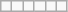<table class="wikitable">
<tr>
<td></td>
<td></td>
<td></td>
<td></td>
<td></td>
<td></td>
</tr>
</table>
